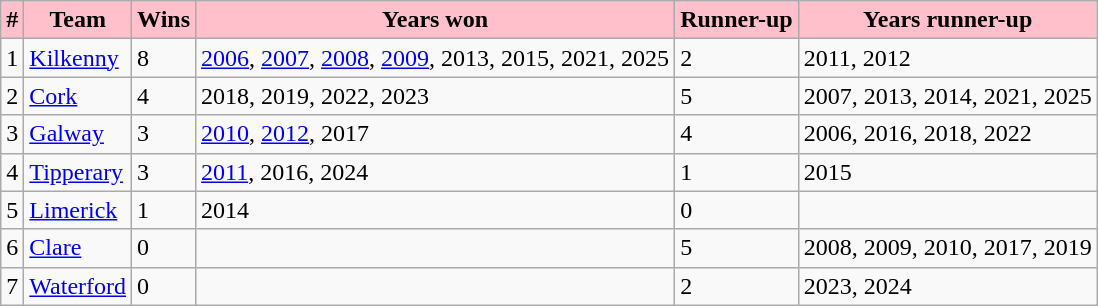<table class="wikitable">
<tr>
<th style="background:pink">#</th>
<th style="background:pink">Team</th>
<th style="background:pink">Wins</th>
<th style="background:pink">Years won</th>
<th style="background:pink">Runner-up</th>
<th style="background:pink">Years runner-up</th>
</tr>
<tr>
<td>1</td>
<td><a href='#'>Kilkenny</a></td>
<td>8</td>
<td><a href='#'>2006</a>, <a href='#'>2007</a>, <a href='#'>2008</a>, <a href='#'>2009</a>, 2013, 2015, 2021, 2025</td>
<td>2</td>
<td>2011, 2012</td>
</tr>
<tr>
<td>2</td>
<td><a href='#'>Cork</a></td>
<td>4</td>
<td>2018, 2019, 2022, 2023</td>
<td>5</td>
<td>2007, 2013, 2014, 2021, 2025</td>
</tr>
<tr>
<td>3</td>
<td><a href='#'>Galway</a></td>
<td>3</td>
<td><a href='#'>2010</a>, <a href='#'>2012</a>, 2017</td>
<td>4</td>
<td>2006, 2016, 2018, 2022</td>
</tr>
<tr>
<td>4</td>
<td><a href='#'>Tipperary</a></td>
<td>3</td>
<td><a href='#'>2011</a>, 2016, 2024</td>
<td>1</td>
<td>2015</td>
</tr>
<tr>
<td>5</td>
<td><a href='#'>Limerick</a></td>
<td>1</td>
<td>2014</td>
<td>0</td>
<td></td>
</tr>
<tr>
<td>6</td>
<td><a href='#'>Clare</a></td>
<td>0</td>
<td></td>
<td>5</td>
<td>2008, 2009, 2010, 2017, 2019</td>
</tr>
<tr>
<td>7</td>
<td><a href='#'>Waterford</a></td>
<td>0</td>
<td></td>
<td>2</td>
<td>2023, 2024</td>
</tr>
</table>
